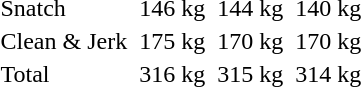<table>
<tr>
<td>Snatch</td>
<td></td>
<td>146 kg</td>
<td></td>
<td>144 kg</td>
<td></td>
<td>140 kg</td>
</tr>
<tr>
<td>Clean & Jerk</td>
<td></td>
<td>175 kg</td>
<td></td>
<td>170 kg</td>
<td></td>
<td>170 kg</td>
</tr>
<tr>
<td>Total</td>
<td></td>
<td>316 kg</td>
<td></td>
<td>315 kg</td>
<td></td>
<td>314 kg</td>
</tr>
</table>
